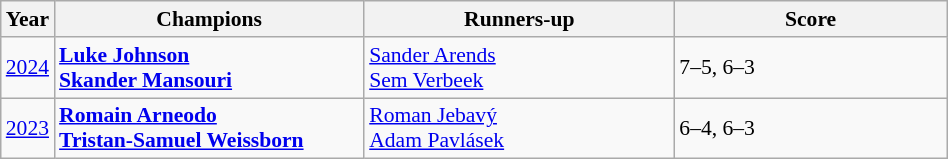<table class="wikitable" style="font-size:90%">
<tr>
<th>Year</th>
<th width="200">Champions</th>
<th width="200">Runners-up</th>
<th width="175">Score</th>
</tr>
<tr>
<td><a href='#'>2024</a></td>
<td> <strong><a href='#'>Luke Johnson</a></strong><br> <strong><a href='#'>Skander Mansouri</a></strong></td>
<td> <a href='#'>Sander Arends</a><br> <a href='#'>Sem Verbeek</a></td>
<td>7–5, 6–3</td>
</tr>
<tr>
<td><a href='#'>2023</a></td>
<td> <strong><a href='#'>Romain Arneodo</a></strong><br> <strong><a href='#'>Tristan-Samuel Weissborn</a></strong></td>
<td> <a href='#'>Roman Jebavý</a><br> <a href='#'>Adam Pavlásek</a></td>
<td>6–4, 6–3</td>
</tr>
</table>
